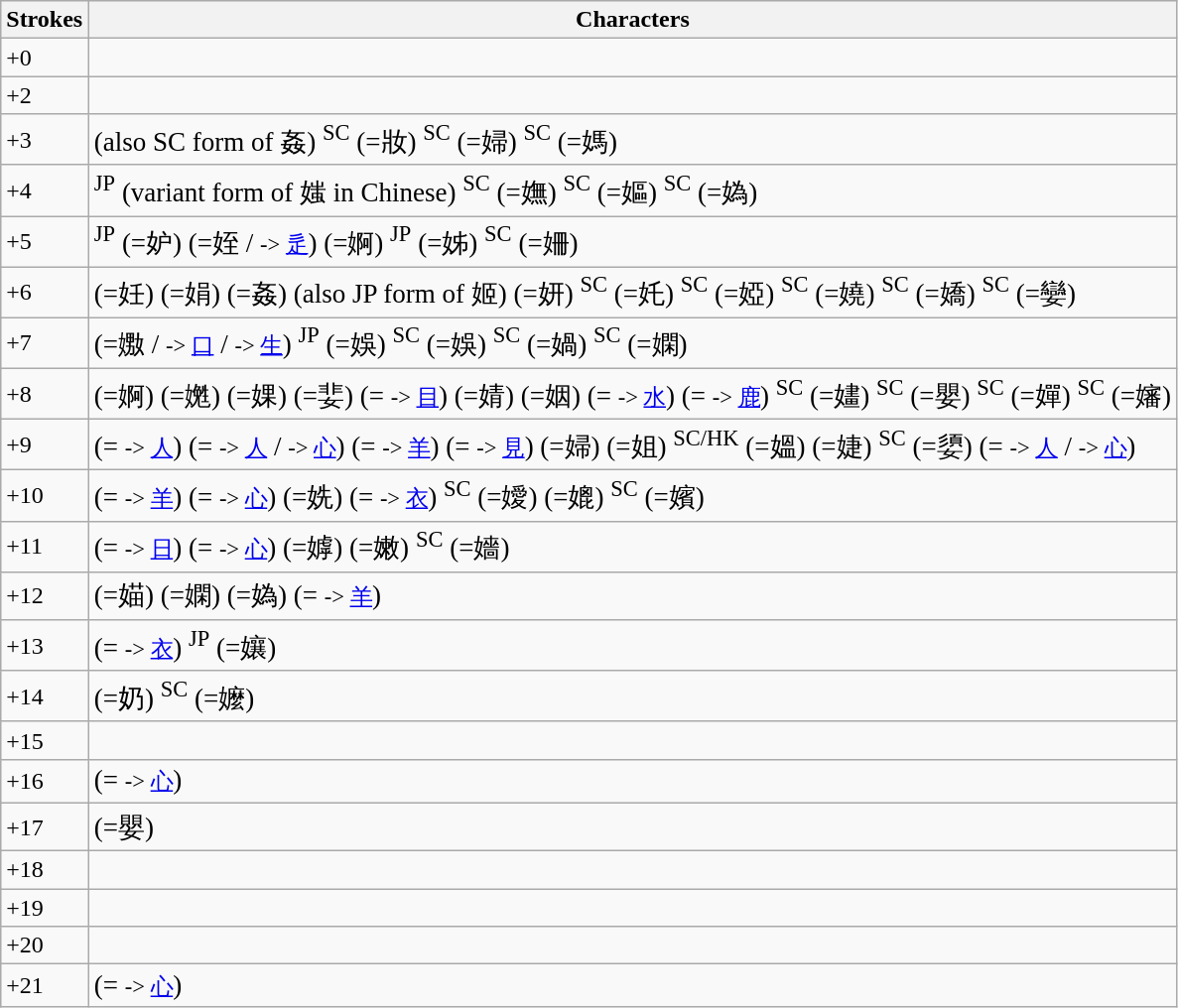<table class="wikitable">
<tr>
<th>Strokes</th>
<th>Characters</th>
</tr>
<tr>
<td>+0</td>
<td style="font-size: large;"></td>
</tr>
<tr>
<td>+2</td>
<td style="font-size: large;">  </td>
</tr>
<tr>
<td>+3</td>
<td style="font-size: large;">  (also SC form of 姦)              <sup>SC</sup> (=妝) <sup>SC</sup> (=婦) <sup>SC</sup> (=媽)</td>
</tr>
<tr>
<td>+4</td>
<td style="font-size: large;">                 <sup>JP</sup> (variant form of 媸 in Chinese)              <sup>SC</sup> (=嫵) <sup>SC</sup> (=嫗) <sup>SC</sup> (=媯)</td>
</tr>
<tr>
<td>+5</td>
<td style="font-size: large;"><sup>JP</sup> (=妒)            (=姪 /  <small>-> <a href='#'>辵</a></small>)  (=婀)                 <sup>JP</sup> (=姊)              <sup>SC</sup> (=姍)</td>
</tr>
<tr>
<td>+6</td>
<td style="font-size: large;">   (=妊)          (=娟)      (=姦)     (also JP form of 姬)             (=妍) <sup>SC</sup> (=奼)           <sup>SC</sup> (=婭) <sup>SC</sup> (=嬈) <sup>SC</sup> (=嬌) <sup>SC</sup> (=孌)</td>
</tr>
<tr>
<td>+7</td>
<td style="font-size: large;">                   (=嫐 /  <small>-> <a href='#'>口</a></small> /  <small>-> <a href='#'>生</a></small>)                    <sup>JP</sup> (=娛)  <sup>SC</sup> (=娛) <sup>SC</sup> (=媧)  <sup>SC</sup> (=嫻) </td>
</tr>
<tr>
<td>+8</td>
<td style="font-size: large;">           (=婀)                 (=嬎)   (=婐)    (=婓)     (= <small>-> <a href='#'>目</a></small>)  (=婧)           (=姻)          (= <small>-> <a href='#'>水</a></small>)    (= <small>-> <a href='#'>鹿</a></small>)    <sup>SC</sup> (=嫿) <sup>SC</sup> (=嬰) <sup>SC</sup> (=嬋) <sup>SC</sup> (=嬸)</td>
</tr>
<tr>
<td>+9</td>
<td style="font-size: large;">   (= <small>-> <a href='#'>人</a></small>)      (= <small>-> <a href='#'>人</a></small> /  <small>-> <a href='#'>心</a></small>)       (= <small>-> <a href='#'>羊</a></small>)    (= <small>-> <a href='#'>見</a></small>)       (=婦)  (=姐)                           <sup>SC/HK</sup> (=媼)  (=婕)  <sup>SC</sup> (=嬃)  (= <small>-> <a href='#'>人</a></small> /  <small>-> <a href='#'>心</a></small>)  </td>
</tr>
<tr>
<td>+10</td>
<td style="font-size: large;">            (= <small>-> <a href='#'>羊</a></small>)      (= <small>-> <a href='#'>心</a></small>)  (=姺)            (= <small>-> <a href='#'>衣</a></small>)      <sup>SC</sup> (=嬡)  (=媲) <sup>SC</sup> (=嬪)</td>
</tr>
<tr>
<td>+11</td>
<td style="font-size: large;">           (= <small>-> <a href='#'>日</a></small>)          (= <small>-> <a href='#'>心</a></small>)       (=嫭)   (=嫩) <sup>SC</sup> (=嬙) </td>
</tr>
<tr>
<td>+12</td>
<td style="font-size: large;">       (=媌)  (=嫻)       (=媯)              (= <small>-> <a href='#'>羊</a></small>)  </td>
</tr>
<tr>
<td>+13</td>
<td style="font-size: large;">              (= <small>-> <a href='#'>衣</a></small>)     <sup>JP</sup> (=孃) </td>
</tr>
<tr>
<td>+14</td>
<td style="font-size: large;">           (=奶)         <sup>SC</sup> (=嬤)</td>
</tr>
<tr>
<td>+15</td>
<td style="font-size: large;">    </td>
</tr>
<tr>
<td>+16</td>
<td style="font-size: large;">  (= <small>-> <a href='#'>心</a></small>) </td>
</tr>
<tr>
<td>+17</td>
<td style="font-size: large;">       (=嬰)</td>
</tr>
<tr>
<td>+18</td>
<td style="font-size: large;">  </td>
</tr>
<tr>
<td>+19</td>
<td style="font-size: large;">  </td>
</tr>
<tr>
<td>+20</td>
<td style="font-size: large;"></td>
</tr>
<tr>
<td>+21</td>
<td style="font-size: large;">  (= <small>-> <a href='#'>心</a></small>)</td>
</tr>
</table>
